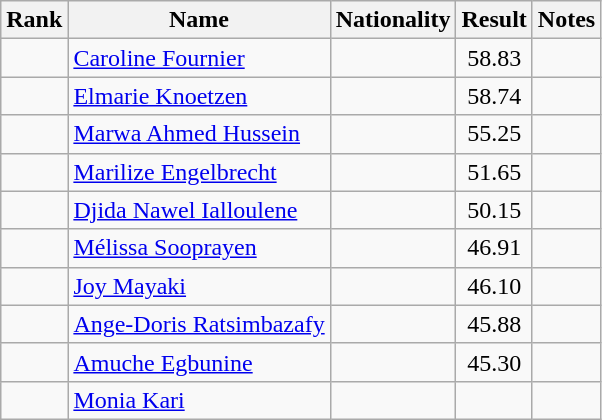<table class="wikitable sortable" style="text-align:center">
<tr>
<th>Rank</th>
<th>Name</th>
<th>Nationality</th>
<th>Result</th>
<th>Notes</th>
</tr>
<tr>
<td></td>
<td align=left><a href='#'>Caroline Fournier</a></td>
<td align=left></td>
<td>58.83</td>
<td></td>
</tr>
<tr>
<td></td>
<td align=left><a href='#'>Elmarie Knoetzen</a></td>
<td align=left></td>
<td>58.74</td>
<td></td>
</tr>
<tr>
<td></td>
<td align=left><a href='#'>Marwa Ahmed Hussein</a></td>
<td align=left></td>
<td>55.25</td>
<td></td>
</tr>
<tr>
<td></td>
<td align=left><a href='#'>Marilize Engelbrecht</a></td>
<td align=left></td>
<td>51.65</td>
<td></td>
</tr>
<tr>
<td></td>
<td align=left><a href='#'>Djida Nawel Ialloulene</a></td>
<td align=left></td>
<td>50.15</td>
<td></td>
</tr>
<tr>
<td></td>
<td align=left><a href='#'>Mélissa Sooprayen</a></td>
<td align=left></td>
<td>46.91</td>
<td></td>
</tr>
<tr>
<td></td>
<td align=left><a href='#'>Joy Mayaki</a></td>
<td align=left></td>
<td>46.10</td>
<td></td>
</tr>
<tr>
<td></td>
<td align=left><a href='#'>Ange-Doris Ratsimbazafy</a></td>
<td align=left></td>
<td>45.88</td>
<td></td>
</tr>
<tr>
<td></td>
<td align=left><a href='#'>Amuche Egbunine</a></td>
<td align=left></td>
<td>45.30</td>
<td></td>
</tr>
<tr>
<td></td>
<td align=left><a href='#'>Monia Kari</a></td>
<td align=left></td>
<td></td>
<td></td>
</tr>
</table>
